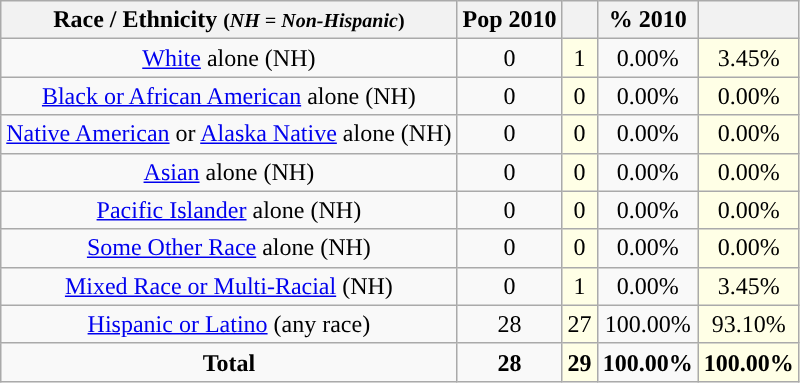<table class="wikitable" style="text-align:center;">
<tr>
<th>Race / Ethnicity <small>(<em>NH = Non-Hispanic</em>)</small></th>
<th>Pop 2010</th>
<th></th>
<th>% 2010</th>
<th></th>
</tr>
<tr>
<td><a href='#'>White</a> alone (NH)</td>
<td>0</td>
<td style='background: #ffffe6;'>1</td>
<td>0.00%</td>
<td style='background: #ffffe6;'>3.45%</td>
</tr>
<tr>
<td><a href='#'>Black or African American</a> alone (NH)</td>
<td>0</td>
<td style='background: #ffffe6;'>0</td>
<td>0.00%</td>
<td style='background: #ffffe6;'>0.00%</td>
</tr>
<tr>
<td><a href='#'>Native American</a> or <a href='#'>Alaska Native</a> alone (NH)</td>
<td>0</td>
<td style='background: #ffffe6;'>0</td>
<td>0.00%</td>
<td style='background: #ffffe6;'>0.00%</td>
</tr>
<tr>
<td><a href='#'>Asian</a> alone (NH)</td>
<td>0</td>
<td style='background: #ffffe6;'>0</td>
<td>0.00%</td>
<td style='background: #ffffe6;'>0.00%</td>
</tr>
<tr>
<td><a href='#'>Pacific Islander</a> alone (NH)</td>
<td>0</td>
<td style='background: #ffffe6;'>0</td>
<td>0.00%</td>
<td style='background: #ffffe6;'>0.00%</td>
</tr>
<tr>
<td><a href='#'>Some Other Race</a> alone (NH)</td>
<td>0</td>
<td style='background: #ffffe6;'>0</td>
<td>0.00%</td>
<td style='background: #ffffe6;'>0.00%</td>
</tr>
<tr>
<td><a href='#'>Mixed Race or Multi-Racial</a> (NH)</td>
<td>0</td>
<td style='background: #ffffe6;'>1</td>
<td>0.00%</td>
<td style='background: #ffffe6;'>3.45%</td>
</tr>
<tr>
<td><a href='#'>Hispanic or Latino</a> (any race)</td>
<td>28</td>
<td style='background: #ffffe6;'>27</td>
<td>100.00%</td>
<td style='background: #ffffe6;'>93.10%</td>
</tr>
<tr>
<td><strong>Total</strong></td>
<td><strong>28</strong></td>
<td style='background: #ffffe6;'><strong>29</strong></td>
<td><strong>100.00%</strong></td>
<td style='background: #ffffe6;'><strong>100.00%</strong></td>
</tr>
</table>
